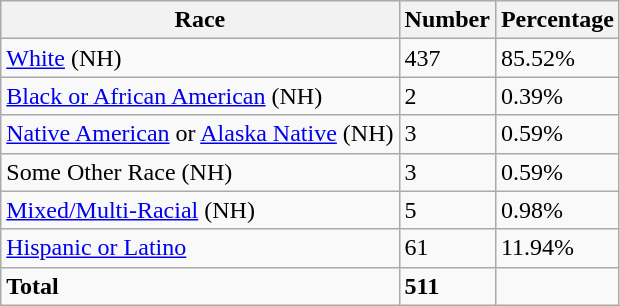<table class="wikitable">
<tr>
<th>Race</th>
<th>Number</th>
<th>Percentage</th>
</tr>
<tr>
<td><a href='#'>White</a> (NH)</td>
<td>437</td>
<td>85.52%</td>
</tr>
<tr>
<td><a href='#'>Black or African American</a> (NH)</td>
<td>2</td>
<td>0.39%</td>
</tr>
<tr>
<td><a href='#'>Native American</a> or <a href='#'>Alaska Native</a> (NH)</td>
<td>3</td>
<td>0.59%</td>
</tr>
<tr>
<td>Some Other Race (NH)</td>
<td>3</td>
<td>0.59%</td>
</tr>
<tr>
<td><a href='#'>Mixed/Multi-Racial</a> (NH)</td>
<td>5</td>
<td>0.98%</td>
</tr>
<tr>
<td><a href='#'>Hispanic or Latino</a></td>
<td>61</td>
<td>11.94%</td>
</tr>
<tr>
<td><strong>Total</strong></td>
<td><strong>511</strong></td>
<td></td>
</tr>
</table>
